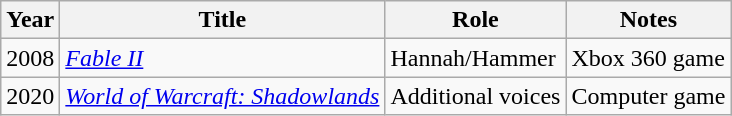<table class="wikitable">
<tr>
<th>Year</th>
<th>Title</th>
<th>Role</th>
<th>Notes</th>
</tr>
<tr>
<td>2008</td>
<td><em><a href='#'>Fable II</a></em></td>
<td>Hannah/Hammer</td>
<td>Xbox 360 game</td>
</tr>
<tr>
<td>2020</td>
<td><em><a href='#'>World of Warcraft: Shadowlands</a></em></td>
<td>Additional voices</td>
<td>Computer game</td>
</tr>
</table>
